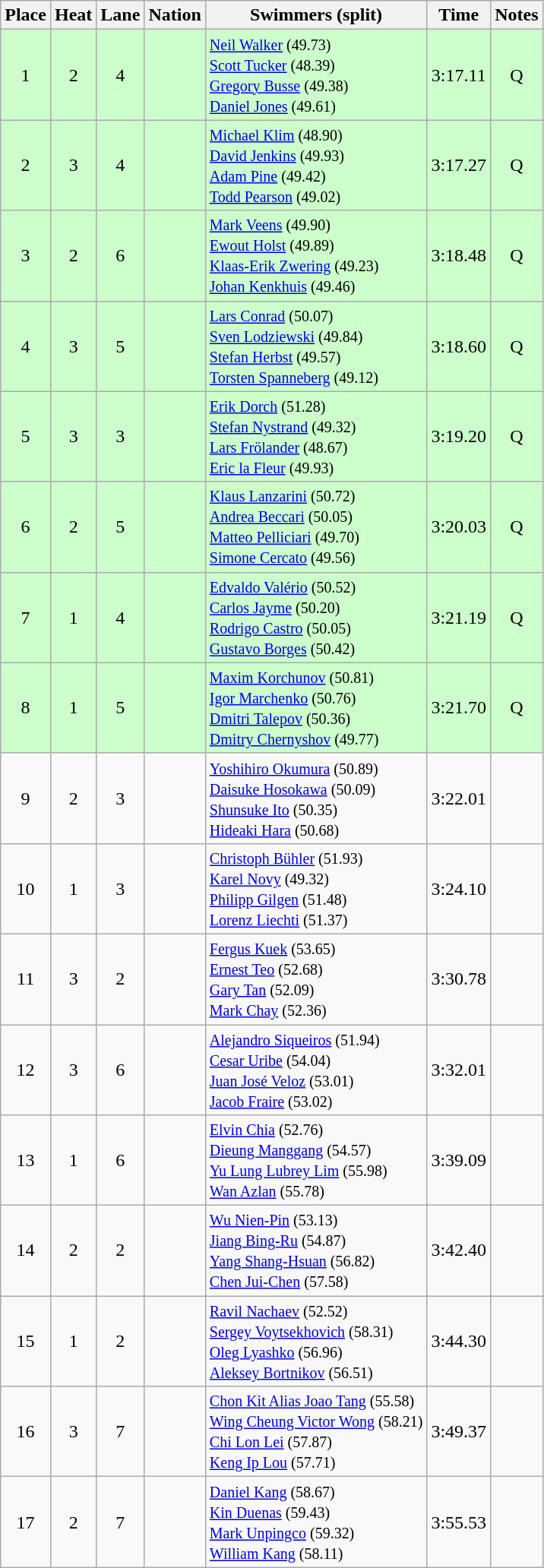<table class="wikitable sortable" style="text-align:center">
<tr>
<th>Place</th>
<th>Heat</th>
<th>Lane</th>
<th>Nation</th>
<th>Swimmers (split)</th>
<th>Time</th>
<th>Notes</th>
</tr>
<tr bgcolor=ccffcc>
<td>1</td>
<td>2</td>
<td>4</td>
<td align=left></td>
<td align=left><small><a href='#'>Neil Walker</a> (49.73)<br> <a href='#'>Scott Tucker</a> (48.39)<br> <a href='#'>Gregory Busse</a> (49.38)<br> <a href='#'>Daniel Jones</a> (49.61)</small></td>
<td>3:17.11</td>
<td>Q</td>
</tr>
<tr bgcolor=ccffcc>
<td>2</td>
<td>3</td>
<td>4</td>
<td align=left></td>
<td align=left><small><a href='#'>Michael Klim</a> (48.90)<br> <a href='#'>David Jenkins</a> (49.93)<br> <a href='#'>Adam Pine</a> (49.42)<br> <a href='#'>Todd Pearson</a> (49.02)</small></td>
<td>3:17.27</td>
<td>Q</td>
</tr>
<tr bgcolor=ccffcc>
<td>3</td>
<td>2</td>
<td>6</td>
<td align=left></td>
<td align=left><small><a href='#'>Mark Veens</a> (49.90)<br> <a href='#'>Ewout Holst</a> (49.89)<br> <a href='#'>Klaas-Erik Zwering</a> (49.23)<br> <a href='#'>Johan Kenkhuis</a> (49.46)</small></td>
<td>3:18.48</td>
<td>Q</td>
</tr>
<tr bgcolor=ccffcc>
<td>4</td>
<td>3</td>
<td>5</td>
<td align=left></td>
<td align=left><small><a href='#'>Lars Conrad</a> (50.07)<br> <a href='#'>Sven Lodziewski</a> (49.84)<br> <a href='#'>Stefan Herbst</a> (49.57)<br> <a href='#'>Torsten Spanneberg</a> (49.12)</small></td>
<td>3:18.60</td>
<td>Q</td>
</tr>
<tr bgcolor=ccffcc>
<td>5</td>
<td>3</td>
<td>3</td>
<td align=left></td>
<td align=left><small><a href='#'>Erik Dorch</a> (51.28)<br> <a href='#'>Stefan Nystrand</a> (49.32)<br> <a href='#'>Lars Frölander</a> (48.67)<br> <a href='#'>Eric la Fleur</a> (49.93)</small></td>
<td>3:19.20</td>
<td>Q</td>
</tr>
<tr bgcolor=ccffcc>
<td>6</td>
<td>2</td>
<td>5</td>
<td align=left></td>
<td align=left><small><a href='#'>Klaus Lanzarini</a> (50.72)<br> <a href='#'>Andrea Beccari</a> (50.05)<br> <a href='#'>Matteo Pelliciari</a> (49.70)<br> <a href='#'>Simone Cercato</a> (49.56)</small></td>
<td>3:20.03</td>
<td>Q</td>
</tr>
<tr bgcolor=ccffcc>
<td>7</td>
<td>1</td>
<td>4</td>
<td align=left></td>
<td align=left><small><a href='#'>Edvaldo Valério</a> (50.52)<br> <a href='#'>Carlos Jayme</a> (50.20)<br> <a href='#'>Rodrigo Castro</a> (50.05)<br> <a href='#'>Gustavo Borges</a> (50.42)</small></td>
<td>3:21.19</td>
<td>Q</td>
</tr>
<tr bgcolor=ccffcc>
<td>8</td>
<td>1</td>
<td>5</td>
<td align=left></td>
<td align=left><small><a href='#'>Maxim Korchunov</a> (50.81)<br> <a href='#'>Igor Marchenko</a> (50.76)<br> <a href='#'>Dmitri Talepov</a> (50.36)<br> <a href='#'>Dmitry Chernyshov</a> (49.77)</small></td>
<td>3:21.70</td>
<td>Q</td>
</tr>
<tr>
<td>9</td>
<td>2</td>
<td>3</td>
<td align=left></td>
<td align=left><small><a href='#'>Yoshihiro Okumura</a> (50.89)<br> <a href='#'>Daisuke Hosokawa</a> (50.09)<br> <a href='#'>Shunsuke Ito</a> (50.35)<br> <a href='#'>Hideaki Hara</a> (50.68)</small></td>
<td>3:22.01</td>
<td></td>
</tr>
<tr>
<td>10</td>
<td>1</td>
<td>3</td>
<td align=left></td>
<td align=left><small><a href='#'>Christoph Bühler</a> (51.93)<br> <a href='#'>Karel Novy</a> (49.32)<br> <a href='#'>Philipp Gilgen</a> (51.48)<br> <a href='#'>Lorenz Liechti</a> (51.37)</small></td>
<td>3:24.10</td>
<td></td>
</tr>
<tr>
<td>11</td>
<td>3</td>
<td>2</td>
<td align=left></td>
<td align=left><small><a href='#'>Fergus Kuek</a> (53.65)<br> <a href='#'>Ernest Teo</a> (52.68)<br> <a href='#'>Gary Tan</a> (52.09)<br> <a href='#'>Mark Chay</a> (52.36)</small></td>
<td>3:30.78</td>
<td></td>
</tr>
<tr>
<td>12</td>
<td>3</td>
<td>6</td>
<td align=left></td>
<td align=left><small><a href='#'>Alejandro Siqueiros</a> (51.94)<br> <a href='#'>Cesar Uribe</a> (54.04)<br> <a href='#'>Juan José Veloz</a> (53.01)<br> <a href='#'>Jacob Fraire</a> (53.02)</small></td>
<td>3:32.01</td>
<td></td>
</tr>
<tr>
<td>13</td>
<td>1</td>
<td>6</td>
<td align=left></td>
<td align=left><small><a href='#'>Elvin Chia</a> (52.76)<br> <a href='#'>Dieung Manggang</a> (54.57)<br> <a href='#'>Yu Lung Lubrey Lim</a> (55.98)<br> <a href='#'>Wan Azlan</a> (55.78)</small></td>
<td>3:39.09</td>
<td></td>
</tr>
<tr>
<td>14</td>
<td>2</td>
<td>2</td>
<td align=left></td>
<td align=left><small><a href='#'>Wu Nien-Pin</a> (53.13)<br> <a href='#'>Jiang Bing-Ru</a> (54.87)<br> <a href='#'>Yang Shang-Hsuan</a> (56.82)<br> <a href='#'>Chen Jui-Chen</a> (57.58)</small></td>
<td>3:42.40</td>
<td></td>
</tr>
<tr>
<td>15</td>
<td>1</td>
<td>2</td>
<td align=left></td>
<td align=left><small><a href='#'>Ravil Nachaev</a> (52.52)<br> <a href='#'>Sergey Voytsekhovich</a> (58.31)<br> <a href='#'>Oleg Lyashko</a> (56.96)<br> <a href='#'>Aleksey Bortnikov</a> (56.51)</small></td>
<td>3:44.30</td>
<td></td>
</tr>
<tr>
<td>16</td>
<td>3</td>
<td>7</td>
<td align=left></td>
<td align=left><small><a href='#'>Chon Kit Alias Joao Tang</a> (55.58)<br> <a href='#'>Wing Cheung Victor Wong</a> (58.21)<br> <a href='#'>Chi Lon Lei</a> (57.87)<br> <a href='#'>Keng Ip Lou</a> (57.71)</small></td>
<td>3:49.37</td>
<td></td>
</tr>
<tr>
<td>17</td>
<td>2</td>
<td>7</td>
<td align=left></td>
<td align=left><small><a href='#'>Daniel Kang</a> (58.67)<br> <a href='#'>Kin Duenas</a> (59.43)<br> <a href='#'>Mark Unpingco</a> (59.32)<br> <a href='#'>William Kang</a> (58.11)</small></td>
<td>3:55.53</td>
<td></td>
</tr>
</table>
